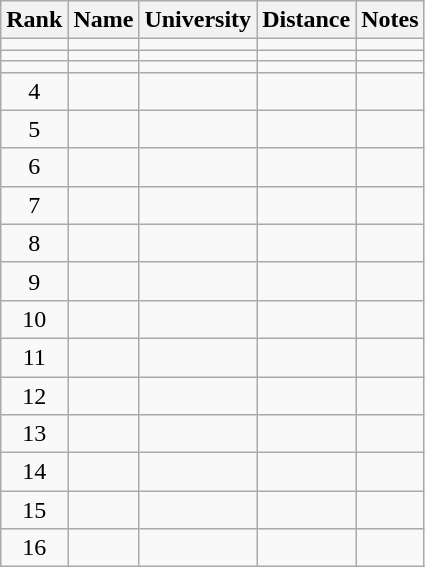<table class="wikitable sortable" style="text-align:center">
<tr>
<th>Rank</th>
<th>Name</th>
<th>University</th>
<th>Distance</th>
<th>Notes</th>
</tr>
<tr>
<td></td>
<td align=left></td>
<td align=left></td>
<td></td>
<td></td>
</tr>
<tr>
<td></td>
<td align=left></td>
<td align=left></td>
<td></td>
<td></td>
</tr>
<tr>
<td></td>
<td align=left></td>
<td align=left></td>
<td></td>
<td></td>
</tr>
<tr>
<td>4</td>
<td align=left></td>
<td align=left></td>
<td></td>
<td></td>
</tr>
<tr>
<td>5</td>
<td align=left></td>
<td align=left></td>
<td></td>
<td></td>
</tr>
<tr>
<td>6</td>
<td align=left></td>
<td align=left></td>
<td></td>
<td></td>
</tr>
<tr>
<td>7</td>
<td align=left></td>
<td align=left></td>
<td></td>
<td></td>
</tr>
<tr>
<td>8</td>
<td align=left></td>
<td align=left></td>
<td></td>
<td></td>
</tr>
<tr>
<td>9</td>
<td align=left></td>
<td align=left></td>
<td></td>
<td></td>
</tr>
<tr>
<td>10</td>
<td align=left></td>
<td align=left></td>
<td></td>
<td></td>
</tr>
<tr>
<td>11</td>
<td align=left></td>
<td align=left></td>
<td></td>
<td></td>
</tr>
<tr>
<td>12</td>
<td align=left></td>
<td align=left></td>
<td></td>
<td></td>
</tr>
<tr>
<td>13</td>
<td align=left></td>
<td align=left></td>
<td></td>
<td></td>
</tr>
<tr>
<td>14</td>
<td align=left></td>
<td align=left></td>
<td></td>
<td></td>
</tr>
<tr>
<td>15</td>
<td align=left></td>
<td align=left></td>
<td></td>
<td></td>
</tr>
<tr>
<td>16</td>
<td align=left></td>
<td align=left></td>
<td></td>
<td></td>
</tr>
</table>
